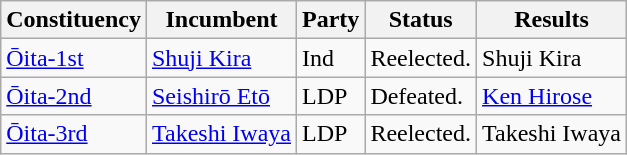<table class="wikitable">
<tr>
<th>Constituency</th>
<th>Incumbent</th>
<th>Party</th>
<th>Status</th>
<th>Results</th>
</tr>
<tr>
<td><a href='#'>Ōita-1st</a></td>
<td><a href='#'>Shuji Kira</a></td>
<td>Ind</td>
<td>Reelected.</td>
<td>Shuji Kira</td>
</tr>
<tr>
<td><a href='#'>Ōita-2nd</a></td>
<td><a href='#'>Seishirō Etō</a></td>
<td>LDP</td>
<td>Defeated.</td>
<td><a href='#'>Ken Hirose</a></td>
</tr>
<tr>
<td><a href='#'>Ōita-3rd</a></td>
<td><a href='#'>Takeshi Iwaya</a></td>
<td>LDP</td>
<td>Reelected.</td>
<td>Takeshi Iwaya</td>
</tr>
</table>
